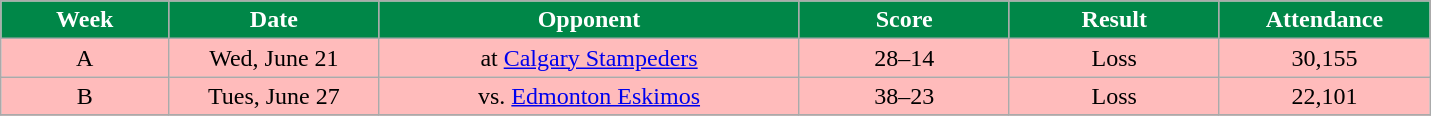<table class="wikitable sortable">
<tr>
<th style="background:#008748;color:White;"  width="8%">Week</th>
<th style="background:#008748;color:White;"  width="10%">Date</th>
<th style="background:#008748;color:White;"  width="20%">Opponent</th>
<th style="background:#008748;color:White;"  width="10%">Score</th>
<th style="background:#008748;color:White;"  width="10%">Result</th>
<th style="background:#008748;color:White;"  width="10%">Attendance</th>
</tr>
<tr align="center" bgcolor="#ffbbbb">
<td>A</td>
<td>Wed, June 21</td>
<td>at <a href='#'>Calgary Stampeders</a></td>
<td>28–14</td>
<td>Loss</td>
<td>30,155</td>
</tr>
<tr align="center" bgcolor="#ffbbbb">
<td>B</td>
<td>Tues, June 27</td>
<td>vs. <a href='#'>Edmonton Eskimos</a></td>
<td>38–23</td>
<td>Loss</td>
<td>22,101</td>
</tr>
<tr>
</tr>
</table>
